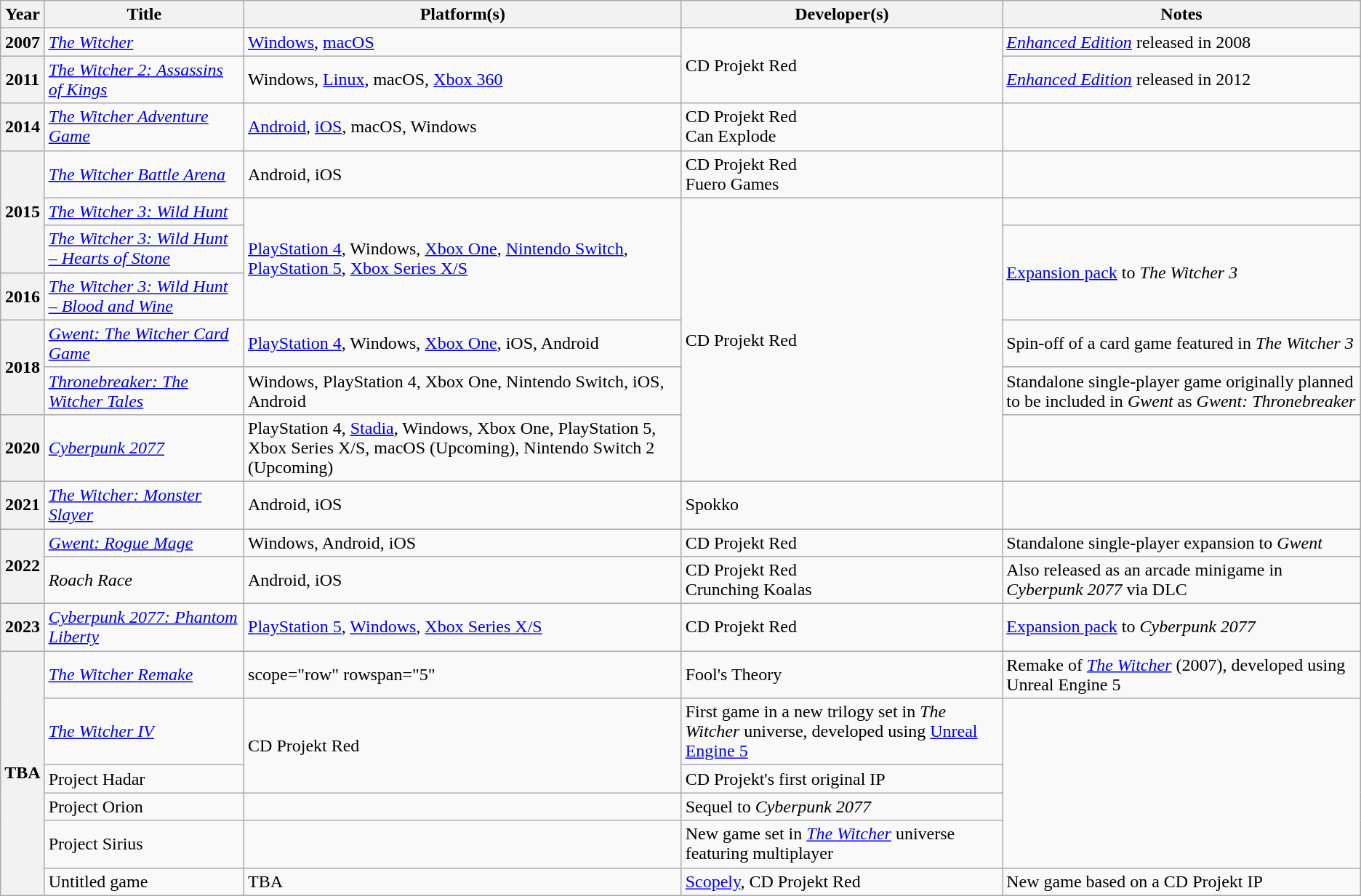<table class="wikitable sortable plainrowheaders">
<tr>
<th scope="col">Year</th>
<th scope="col">Title</th>
<th scope="col">Platform(s)</th>
<th scope="col">Developer(s)</th>
<th scope="col" class="unsortable">Notes</th>
</tr>
<tr>
<th scope="row">2007</th>
<td><em><a href='#'>The Witcher</a></em></td>
<td><a href='#'>Windows</a>, <a href='#'>macOS</a></td>
<td rowspan="2">CD Projekt Red</td>
<td><em><a href='#'>Enhanced Edition</a></em> released in 2008</td>
</tr>
<tr>
<th scope="row">2011</th>
<td><em><a href='#'>The Witcher 2: Assassins of Kings</a></em></td>
<td>Windows, <a href='#'>Linux</a>, macOS, <a href='#'>Xbox 360</a></td>
<td><em><a href='#'>Enhanced Edition</a></em> released in 2012</td>
</tr>
<tr>
<th scope="row">2014</th>
<td><em><a href='#'>The Witcher Adventure Game</a></em></td>
<td><a href='#'>Android</a>, <a href='#'>iOS</a>, macOS, Windows</td>
<td>CD Projekt Red<br>Can Explode</td>
<td></td>
</tr>
<tr>
<th scope="row" rowspan="3">2015</th>
<td><em><a href='#'>The Witcher Battle Arena</a></em></td>
<td>Android, iOS</td>
<td>CD Projekt Red<br>Fuero Games</td>
<td></td>
</tr>
<tr>
<td><em><a href='#'>The Witcher 3: Wild Hunt</a></em></td>
<td rowspan="3"><a href='#'>PlayStation 4</a>, Windows, <a href='#'>Xbox One</a>, <a href='#'>Nintendo Switch</a>, <a href='#'>PlayStation 5</a>, <a href='#'>Xbox Series X/S</a></td>
<td rowspan="6">CD Projekt Red</td>
<td></td>
</tr>
<tr>
<td><em><a href='#'>The Witcher 3: Wild Hunt – Hearts of Stone</a></em></td>
<td rowspan="2"><a href='#'>Expansion pack</a> to <em>The Witcher 3</em></td>
</tr>
<tr>
<th scope="row">2016</th>
<td><em><a href='#'>The Witcher 3: Wild Hunt – Blood and Wine</a></em></td>
</tr>
<tr>
<th scope="row" rowspan="2">2018</th>
<td><em><a href='#'>Gwent: The Witcher Card Game</a></em></td>
<td><a href='#'>PlayStation 4</a>, Windows, <a href='#'>Xbox One</a>, iOS, Android</td>
<td>Spin-off of a card game featured in <em>The Witcher 3</em></td>
</tr>
<tr>
<td><em><a href='#'>Thronebreaker: The Witcher Tales</a></em></td>
<td>Windows, PlayStation 4, Xbox One, Nintendo Switch, iOS, Android</td>
<td>Standalone single-player game originally planned to be included in <em>Gwent</em> as <em>Gwent: Thronebreaker</em></td>
</tr>
<tr>
<th scope="row">2020</th>
<td><em><a href='#'>Cyberpunk 2077</a></em></td>
<td>PlayStation 4, <a href='#'>Stadia</a>, Windows, Xbox One, PlayStation 5, Xbox Series X/S, macOS (Upcoming), Nintendo Switch 2 (Upcoming)</td>
<td></td>
</tr>
<tr>
<th scope="row">2021</th>
<td><em><a href='#'>The Witcher: Monster Slayer</a></em></td>
<td>Android, iOS</td>
<td>Spokko</td>
<td></td>
</tr>
<tr>
<th scope="row" rowspan="2">2022</th>
<td><em><a href='#'>Gwent: Rogue Mage</a></em></td>
<td>Windows, Android, iOS</td>
<td>CD Projekt Red</td>
<td>Standalone single-player expansion to <em>Gwent</em></td>
</tr>
<tr>
<td><em>Roach Race</em></td>
<td>Android, iOS</td>
<td>CD Projekt Red<br>Crunching Koalas</td>
<td>Also released as an arcade minigame in <em>Cyberpunk 2077</em> via DLC</td>
</tr>
<tr>
<th scope="row">2023</th>
<td><em><a href='#'>Cyberpunk 2077: Phantom Liberty</a></em></td>
<td><a href='#'>PlayStation 5</a>, <a href='#'>Windows</a>, <a href='#'>Xbox Series X/S</a></td>
<td>CD Projekt Red</td>
<td><a href='#'>Expansion pack</a> to <em>Cyberpunk 2077</em></td>
</tr>
<tr>
<th rowspan="6" scope="row">TBA</th>
<td><em><a href='#'>The Witcher Remake</a></em></td>
<td>scope="row" rowspan="5" </td>
<td>Fool's Theory</td>
<td>Remake of <em><a href='#'>The Witcher</a></em> (2007), developed using Unreal Engine 5</td>
</tr>
<tr>
<td><em><a href='#'>The Witcher IV</a></em></td>
<td rowspan="2">CD Projekt Red</td>
<td>First game in a new trilogy set in <em>The Witcher</em> universe, developed using <a href='#'>Unreal Engine 5</a></td>
</tr>
<tr>
<td>Project Hadar</td>
<td>CD Projekt's first original IP</td>
</tr>
<tr>
<td>Project Orion</td>
<td></td>
<td>Sequel to <em>Cyberpunk 2077</em></td>
</tr>
<tr>
<td>Project Sirius</td>
<td></td>
<td>New game set in <em><a href='#'>The Witcher</a></em> universe featuring multiplayer</td>
</tr>
<tr>
<td>Untitled game</td>
<td>TBA</td>
<td><a href='#'>Scopely</a>, CD Projekt Red</td>
<td>New game based on a CD Projekt IP</td>
</tr>
</table>
